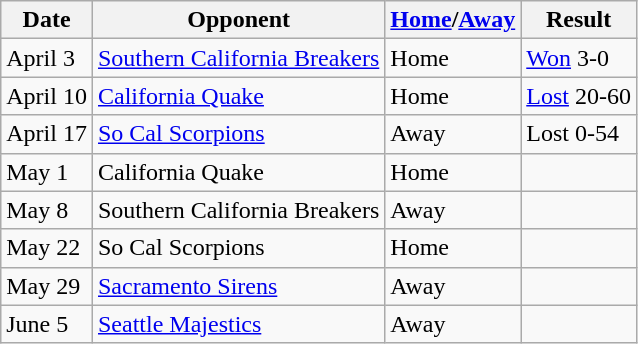<table class="wikitable">
<tr>
<th>Date</th>
<th>Opponent</th>
<th><a href='#'>Home</a>/<a href='#'>Away</a></th>
<th>Result</th>
</tr>
<tr>
<td>April 3</td>
<td><a href='#'>Southern California Breakers</a></td>
<td>Home</td>
<td><a href='#'>Won</a> 3-0</td>
</tr>
<tr>
<td>April 10</td>
<td><a href='#'>California Quake</a></td>
<td>Home</td>
<td><a href='#'>Lost</a> 20-60</td>
</tr>
<tr>
<td>April 17</td>
<td><a href='#'>So Cal Scorpions</a></td>
<td>Away</td>
<td>Lost 0-54</td>
</tr>
<tr>
<td>May 1</td>
<td>California Quake</td>
<td>Home</td>
<td></td>
</tr>
<tr>
<td>May 8</td>
<td>Southern California Breakers</td>
<td>Away</td>
<td></td>
</tr>
<tr>
<td>May 22</td>
<td>So Cal Scorpions</td>
<td>Home</td>
<td></td>
</tr>
<tr>
<td>May 29</td>
<td><a href='#'>Sacramento Sirens</a></td>
<td>Away</td>
<td></td>
</tr>
<tr>
<td>June 5</td>
<td><a href='#'>Seattle Majestics</a></td>
<td>Away</td>
<td></td>
</tr>
</table>
